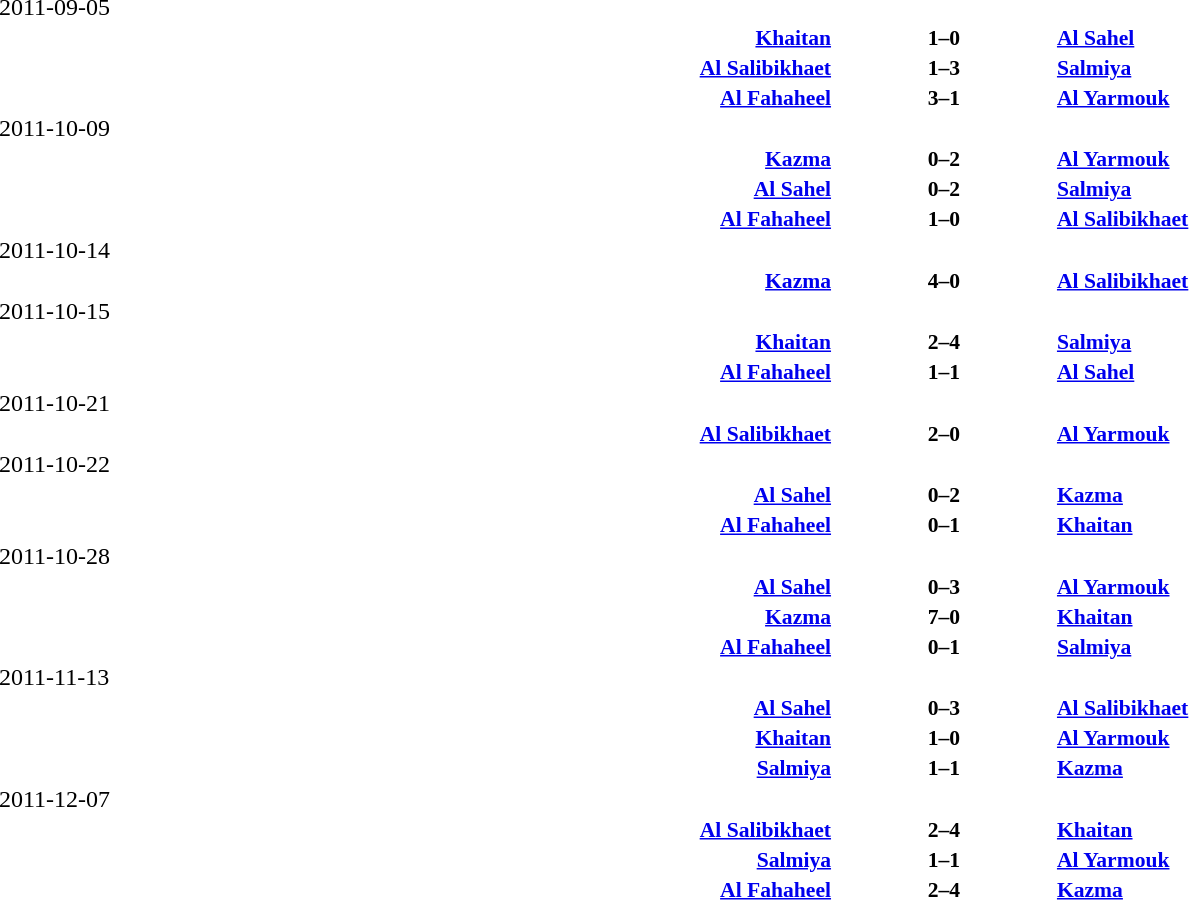<table width=100% cellspacing=1>
<tr>
<th></th>
<th></th>
<th></th>
</tr>
<tr>
<td>2011-09-05</td>
</tr>
<tr style=font-size:90%>
<td align=right><strong><a href='#'>Khaitan</a></strong></td>
<td align=center><strong>1–0</strong></td>
<td><strong><a href='#'>Al Sahel</a></strong></td>
</tr>
<tr style=font-size:90%>
<td align=right><strong><a href='#'>Al Salibikhaet</a></strong></td>
<td align=center><strong>1–3</strong></td>
<td><strong><a href='#'>Salmiya</a></strong></td>
</tr>
<tr style=font-size:90%>
<td align=right><strong><a href='#'>Al Fahaheel</a></strong></td>
<td align=center><strong>3–1</strong></td>
<td><strong><a href='#'>Al Yarmouk</a></strong></td>
</tr>
<tr>
<td>2011-10-09</td>
</tr>
<tr style=font-size:90%>
<td align=right><strong><a href='#'>Kazma</a></strong></td>
<td align=center><strong>0–2</strong></td>
<td><strong><a href='#'>Al Yarmouk</a></strong></td>
</tr>
<tr style=font-size:90%>
<td align=right><strong><a href='#'>Al Sahel</a></strong></td>
<td align=center><strong>0–2</strong></td>
<td><strong><a href='#'>Salmiya</a></strong></td>
</tr>
<tr style=font-size:90%>
<td align=right><strong><a href='#'>Al Fahaheel</a></strong></td>
<td align=center><strong>1–0</strong></td>
<td><strong><a href='#'>Al Salibikhaet</a></strong></td>
</tr>
<tr>
<td>2011-10-14</td>
</tr>
<tr style=font-size:90%>
<td align=right><strong><a href='#'>Kazma</a></strong></td>
<td align=center><strong>4–0</strong></td>
<td><strong><a href='#'>Al Salibikhaet</a></strong></td>
</tr>
<tr>
<td>2011-10-15</td>
</tr>
<tr style=font-size:90%>
<td align=right><strong><a href='#'>Khaitan</a></strong></td>
<td align=center><strong>2–4</strong></td>
<td><strong><a href='#'>Salmiya</a></strong></td>
</tr>
<tr style=font-size:90%>
<td align=right><strong><a href='#'>Al Fahaheel</a></strong></td>
<td align=center><strong>1–1</strong></td>
<td><strong><a href='#'>Al Sahel</a></strong></td>
</tr>
<tr>
<td>2011-10-21</td>
</tr>
<tr style=font-size:90%>
<td align=right><strong><a href='#'>Al Salibikhaet</a></strong></td>
<td align=center><strong>2–0</strong></td>
<td><strong><a href='#'>Al Yarmouk</a></strong></td>
</tr>
<tr>
<td>2011-10-22</td>
</tr>
<tr style=font-size:90%>
<td align=right><strong><a href='#'>Al Sahel</a></strong></td>
<td align=center><strong>0–2</strong></td>
<td><strong><a href='#'>Kazma</a></strong></td>
</tr>
<tr style=font-size:90%>
<td align=right><strong><a href='#'>Al Fahaheel</a></strong></td>
<td align=center><strong>0–1</strong></td>
<td><strong><a href='#'>Khaitan</a></strong></td>
</tr>
<tr>
<td>2011-10-28</td>
</tr>
<tr style=font-size:90%>
<td align=right><strong><a href='#'>Al Sahel</a></strong></td>
<td align=center><strong>0–3</strong></td>
<td><strong><a href='#'>Al Yarmouk</a></strong></td>
</tr>
<tr style=font-size:90%>
<td align=right><strong><a href='#'>Kazma</a></strong></td>
<td align=center><strong>7–0</strong></td>
<td><strong><a href='#'>Khaitan</a></strong></td>
</tr>
<tr style=font-size:90%>
<td align=right><strong><a href='#'>Al Fahaheel</a></strong></td>
<td align=center><strong>0–1</strong></td>
<td><strong><a href='#'>Salmiya</a></strong></td>
</tr>
<tr>
<td>2011-11-13</td>
</tr>
<tr style=font-size:90%>
<td align=right><strong><a href='#'>Al Sahel</a></strong></td>
<td align=center><strong>0–3</strong></td>
<td><strong><a href='#'>Al Salibikhaet</a></strong></td>
</tr>
<tr style=font-size:90%>
<td align=right><strong><a href='#'>Khaitan</a></strong></td>
<td align=center><strong>1–0</strong></td>
<td><strong><a href='#'>Al Yarmouk</a></strong></td>
</tr>
<tr style=font-size:90%>
<td align=right><strong><a href='#'>Salmiya</a></strong></td>
<td align=center><strong>1–1</strong></td>
<td><strong><a href='#'>Kazma</a></strong></td>
</tr>
<tr>
<td>2011-12-07</td>
</tr>
<tr style=font-size:90%>
<td align=right><strong><a href='#'>Al Salibikhaet</a></strong></td>
<td align=center><strong>2–4</strong></td>
<td><strong><a href='#'>Khaitan</a></strong></td>
</tr>
<tr style=font-size:90%>
<td align=right><strong><a href='#'>Salmiya</a></strong></td>
<td align=center><strong>1–1</strong></td>
<td><strong><a href='#'>Al Yarmouk</a></strong></td>
</tr>
<tr style=font-size:90%>
<td align=right><strong><a href='#'>Al Fahaheel</a></strong></td>
<td align=center><strong>2–4</strong></td>
<td><strong><a href='#'>Kazma</a></strong></td>
</tr>
</table>
